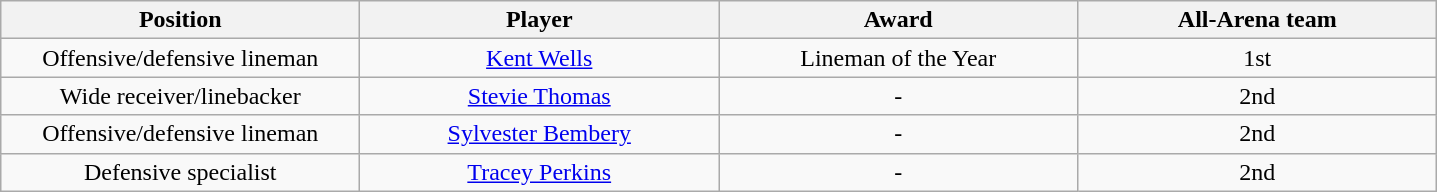<table class="wikitable sortable">
<tr>
<th bgcolor="#DDDDFF" width="20%">Position</th>
<th bgcolor="#DDDDFF" width="20%">Player</th>
<th bgcolor="#DDDDFF" width="20%">Award</th>
<th bgcolor="#DDDDFF" width="20%">All-Arena team</th>
</tr>
<tr align="center">
<td>Offensive/defensive lineman</td>
<td><a href='#'>Kent Wells</a></td>
<td>Lineman of the Year</td>
<td>1st</td>
</tr>
<tr align="center">
<td>Wide receiver/linebacker</td>
<td><a href='#'>Stevie Thomas</a></td>
<td>-</td>
<td>2nd</td>
</tr>
<tr align="center">
<td>Offensive/defensive lineman</td>
<td><a href='#'>Sylvester Bembery</a></td>
<td>-</td>
<td>2nd</td>
</tr>
<tr align="center">
<td>Defensive specialist</td>
<td><a href='#'>Tracey Perkins</a></td>
<td>-</td>
<td>2nd</td>
</tr>
</table>
